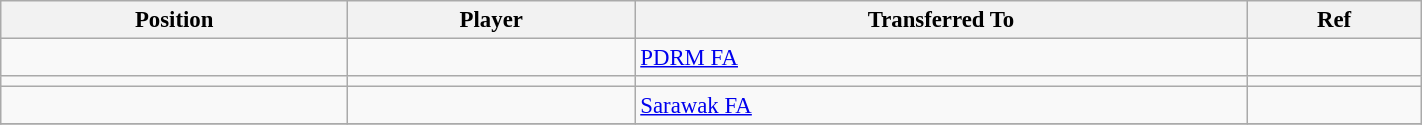<table class="wikitable sortable" style="width:75%; text-align:center; font-size:95%; text-align:left;">
<tr>
<th><strong>Position</strong></th>
<th><strong>Player</strong></th>
<th><strong>Transferred To</strong></th>
<th><strong>Ref</strong></th>
</tr>
<tr>
<td></td>
<td></td>
<td> <a href='#'>PDRM FA</a></td>
<td></td>
</tr>
<tr>
<td></td>
<td></td>
<td></td>
<td></td>
</tr>
<tr>
<td></td>
<td></td>
<td> <a href='#'>Sarawak FA</a></td>
<td></td>
</tr>
<tr>
</tr>
</table>
